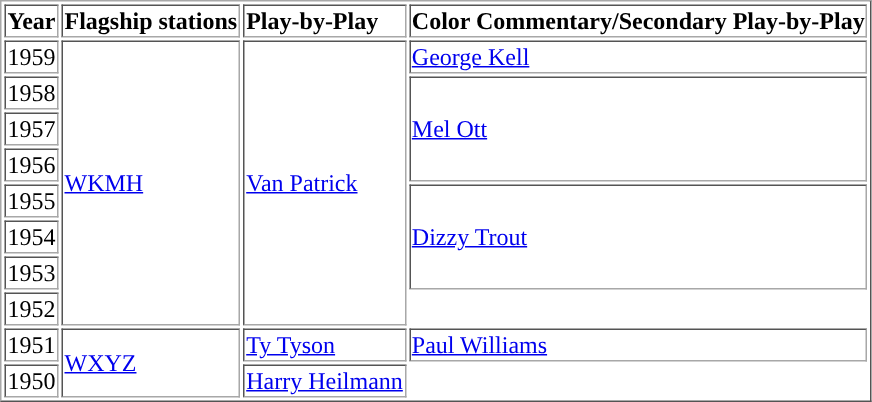<table border="1" cellpadding="1">
<tr>
<td><strong>Year</strong></td>
<td><strong>Flagship stations</strong></td>
<td><strong>Play-by-Play</strong></td>
<td><strong>Color Commentary/Secondary Play-by-Play</strong></td>
</tr>
<tr>
<td>1959</td>
<td rowspan=8><a href='#'>WKMH</a></td>
<td rowspan=8><a href='#'>Van Patrick</a></td>
<td><a href='#'>George Kell</a></td>
</tr>
<tr>
<td>1958</td>
<td rowspan=3><a href='#'>Mel Ott</a></td>
</tr>
<tr>
<td>1957</td>
</tr>
<tr>
<td>1956</td>
</tr>
<tr>
<td>1955</td>
<td rowspan=3><a href='#'>Dizzy Trout</a></td>
</tr>
<tr>
<td>1954</td>
</tr>
<tr>
<td>1953</td>
</tr>
<tr>
<td>1952</td>
</tr>
<tr>
<td>1951</td>
<td rowspan=2><a href='#'>WXYZ</a></td>
<td><a href='#'>Ty Tyson</a></td>
<td><a href='#'>Paul Williams</a></td>
</tr>
<tr>
<td>1950</td>
<td><a href='#'>Harry Heilmann</a></td>
</tr>
</table>
